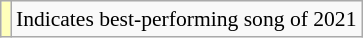<table class="wikitable" style="font-size:90%;">
<tr>
<td style="background-color:#FFFFBB"></td>
<td>Indicates best-performing song of 2021</td>
</tr>
</table>
